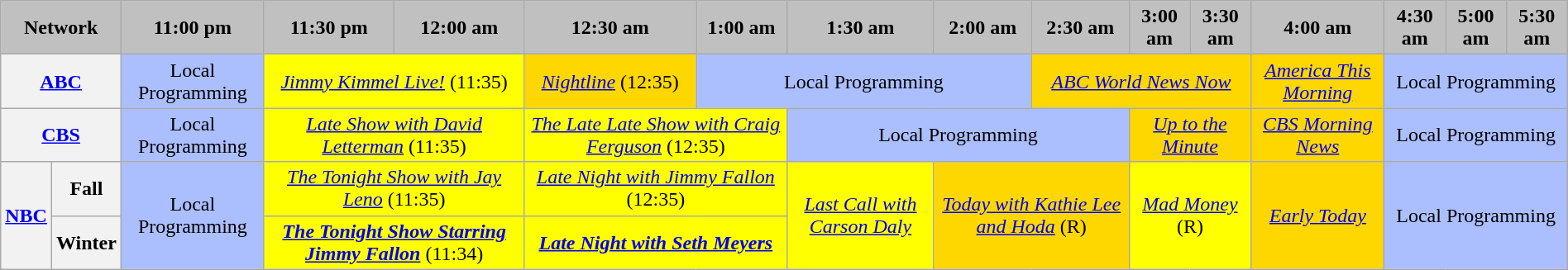<table class="wikitable" style="width:100%;margin-right:0;text-align:center">
<tr>
<th colspan="2" style="background-color:#C0C0C0;text-align:center">Network</th>
<th style="background-color:#C0C0C0;text-align:center">11:00 pm</th>
<th style="background-color:#C0C0C0;text-align:center">11:30 pm</th>
<th style="background-color:#C0C0C0;text-align:center">12:00 am</th>
<th style="background-color:#C0C0C0;text-align:center">12:30 am</th>
<th style="background-color:#C0C0C0;text-align:center">1:00 am</th>
<th style="background-color:#C0C0C0;text-align:center">1:30 am</th>
<th style="background-color:#C0C0C0;text-align:center">2:00 am</th>
<th style="background-color:#C0C0C0;text-align:center">2:30 am</th>
<th style="background-color:#C0C0C0;text-align:center">3:00 am</th>
<th style="background-color:#C0C0C0;text-align:center">3:30 am</th>
<th style="background-color:#C0C0C0;text-align:center">4:00 am</th>
<th style="background-color:#C0C0C0;text-align:center">4:30 am</th>
<th style="background-color:#C0C0C0;text-align:center">5:00 am</th>
<th style="background-color:#C0C0C0;text-align:center">5:30 am</th>
</tr>
<tr>
<th colspan="2"><a href='#'>ABC</a></th>
<td colspan="1" style="background:#abbfff">Local Programming</td>
<td colspan="2" style="background:yellow"><em><a href='#'>Jimmy Kimmel Live!</a></em> (11:35)</td>
<td colspan="1" style="background:gold"><em><a href='#'>Nightline</a></em> (12:35)</td>
<td colspan="3" style="background:#abbfff">Local Programming</td>
<td colspan="3" style="background:gold"><em><a href='#'>ABC World News Now</a></em></td>
<td colspan="1" style="background:gold"><em><a href='#'>America This Morning</a></em></td>
<td colspan="3" style="background:#abbfff">Local Programming</td>
</tr>
<tr>
<th colspan="2"><a href='#'>CBS</a></th>
<td colspan="1" style="background:#abbfff">Local Programming</td>
<td colspan="2" style="background:yellow"><em><a href='#'>Late Show with David Letterman</a></em> (11:35)</td>
<td colspan="2" style="background:yellow"><em><a href='#'>The Late Late Show with Craig Ferguson</a></em> (12:35)</td>
<td colspan="3" style="background:#abbfff">Local Programming</td>
<td colspan="2" style="background:gold"><em><a href='#'>Up to the Minute</a></em></td>
<td colspan="1" style="background:gold"><em><a href='#'>CBS Morning News</a></em></td>
<td colspan="3" style="background:#abbfff">Local Programming</td>
</tr>
<tr>
<th colspan="1" rowspan="2"><a href='#'>NBC</a></th>
<th>Fall</th>
<td colspan="1" rowspan="2" style="background:#abbfff">Local Programming</td>
<td colspan="2" style="background:yellow"><em><a href='#'>The Tonight Show with Jay Leno</a></em> (11:35)</td>
<td colspan="2" style="background:yellow"><em><a href='#'>Late Night with Jimmy Fallon</a></em> (12:35)</td>
<td colspan="1" rowspan="2" style="background:yellow"><em><a href='#'>Last Call with Carson Daly</a></em></td>
<td colspan="2" rowspan="2" style="background:gold"><em><a href='#'>Today with Kathie Lee and Hoda</a></em> (R)</td>
<td colspan="2" rowspan="2" style="background:yellow"><em><a href='#'>Mad Money</a></em> (R)</td>
<td colspan="1" rowspan="2" style="background:gold"><em><a href='#'>Early Today</a></em></td>
<td colspan="3" rowspan="2" style="background:#abbfff">Local Programming</td>
</tr>
<tr>
<th>Winter</th>
<td colspan="2" style="background:yellow"><strong><em><a href='#'>The Tonight Show Starring Jimmy Fallon</a></em></strong> (11:34)</td>
<td colspan="2" style="background:yellow"><strong><em><a href='#'>Late Night with Seth Meyers</a></em></strong></td>
</tr>
</table>
